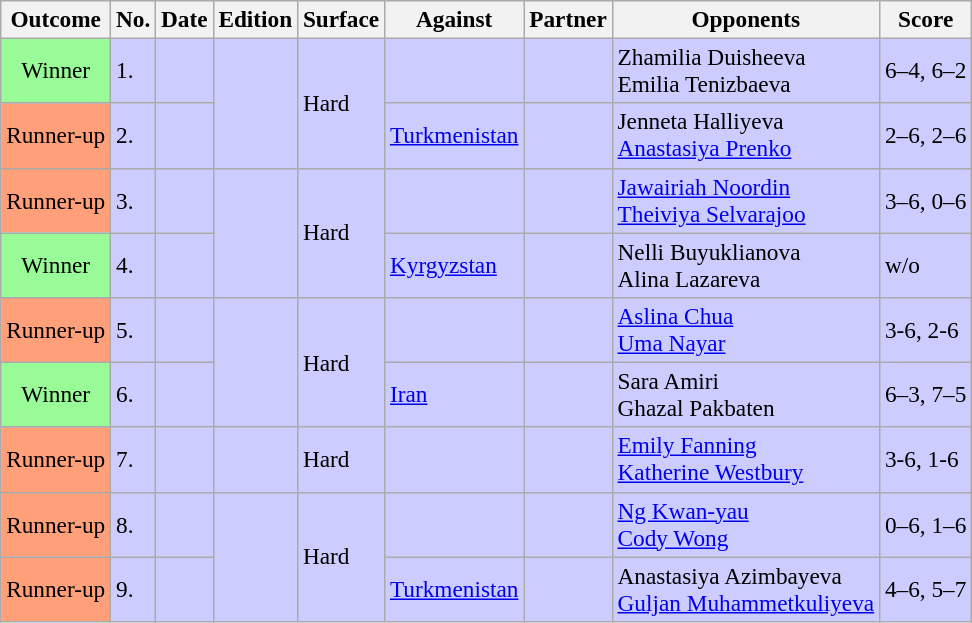<table class=wikitable style=font-size:97%>
<tr>
<th>Outcome</th>
<th>No.</th>
<th>Date</th>
<th>Edition</th>
<th>Surface</th>
<th>Against</th>
<th>Partner</th>
<th>Opponents</th>
<th>Score</th>
</tr>
<tr style="background:#ccf;">
<td style="text-align:center; background:#98fb98;">Winner</td>
<td>1.</td>
<td></td>
<td rowspan="2"></td>
<td rowspan="2">Hard</td>
<td></td>
<td> </td>
<td> Zhamilia Duisheeva <br>  Emilia Tenizbaeva</td>
<td>6–4, 6–2</td>
</tr>
<tr style="background:#ccf;">
<td style="text-align:center; background:#ffa07a;">Runner-up</td>
<td>2.</td>
<td></td>
<td><a href='#'>Turkmenistan</a></td>
<td> </td>
<td> Jenneta Halliyeva <br>  <a href='#'>Anastasiya Prenko</a></td>
<td>2–6, 2–6</td>
</tr>
<tr style="background:#ccf;">
<td style="text-align:center; background:#ffa07a;">Runner-up</td>
<td>3.</td>
<td></td>
<td rowspan="2"></td>
<td rowspan="2">Hard</td>
<td></td>
<td> </td>
<td> <a href='#'>Jawairiah Noordin</a> <br>  <a href='#'>Theiviya Selvarajoo</a></td>
<td>3–6, 0–6</td>
</tr>
<tr style="background:#ccf;">
<td style="text-align:center; background:#98fb98;">Winner</td>
<td>4.</td>
<td></td>
<td><a href='#'>Kyrgyzstan</a></td>
<td> </td>
<td> Nelli Buyuklianova <br>  Alina Lazareva</td>
<td>w/o</td>
</tr>
<tr style="background:#ccf;">
<td style="text-align:center; background:#ffa07a;">Runner-up</td>
<td>5.</td>
<td></td>
<td rowspan="2"></td>
<td rowspan="2">Hard</td>
<td></td>
<td> </td>
<td> <a href='#'>Aslina Chua</a> <br>  <a href='#'>Uma Nayar</a></td>
<td>3-6, 2-6</td>
</tr>
<tr style="background:#ccf;">
<td style="text-align:center; background:#98fb98;">Winner</td>
<td>6.</td>
<td></td>
<td><a href='#'>Iran</a></td>
<td> </td>
<td> Sara Amiri <br>  Ghazal Pakbaten</td>
<td>6–3, 7–5</td>
</tr>
<tr style="background:#ccf;">
<td style="text-align:center; background:#ffa07a;">Runner-up</td>
<td>7.</td>
<td></td>
<td rowspan="1"></td>
<td rowspan="1">Hard</td>
<td></td>
<td> </td>
<td> <a href='#'>Emily Fanning</a> <br>  <a href='#'>Katherine Westbury</a></td>
<td>3-6, 1-6</td>
</tr>
<tr style="background:#ccf;">
<td style="text-align:center; background:#ffa07a;">Runner-up</td>
<td>8.</td>
<td></td>
<td rowspan="2"></td>
<td rowspan="2">Hard</td>
<td></td>
<td> </td>
<td> <a href='#'>Ng Kwan-yau</a> <br>  <a href='#'>Cody Wong</a></td>
<td>0–6, 1–6</td>
</tr>
<tr style="background:#ccf;">
<td style="text-align:center; background:#ffa07a;">Runner-up</td>
<td>9.</td>
<td></td>
<td><a href='#'>Turkmenistan</a></td>
<td> </td>
<td> Anastasiya Azimbayeva <br>  <a href='#'>Guljan Muhammetkuliyeva</a></td>
<td>4–6, 5–7</td>
</tr>
</table>
